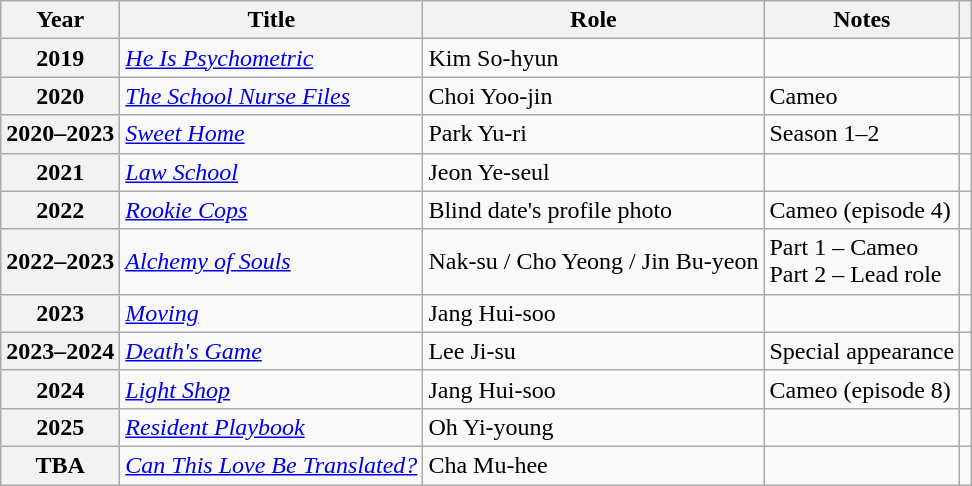<table class="wikitable plainrowheaders sortable">
<tr>
<th scope="col">Year</th>
<th scope="col">Title</th>
<th scope="col">Role</th>
<th scope="col">Notes</th>
<th scope="col" class="unsortable"></th>
</tr>
<tr>
<th scope="row">2019</th>
<td><em><a href='#'>He Is Psychometric</a></em></td>
<td>Kim So-hyun</td>
<td></td>
<td style="text-align:center"></td>
</tr>
<tr>
<th scope="row">2020</th>
<td><em><a href='#'>The School Nurse Files</a></em></td>
<td>Choi Yoo-jin</td>
<td>Cameo</td>
<td style="text-align:center"></td>
</tr>
<tr>
<th scope="row">2020–2023</th>
<td><em><a href='#'>Sweet Home</a></em></td>
<td>Park Yu-ri</td>
<td>Season 1–2</td>
<td style="text-align:center"></td>
</tr>
<tr>
<th scope="row">2021</th>
<td><em><a href='#'>Law School</a></em></td>
<td>Jeon Ye-seul</td>
<td></td>
<td style="text-align:center"></td>
</tr>
<tr>
<th scope="row">2022</th>
<td><em><a href='#'>Rookie Cops</a></em></td>
<td>Blind date's profile photo</td>
<td>Cameo (episode 4)</td>
<td style="text-align:center"></td>
</tr>
<tr>
<th scope="row">2022–2023</th>
<td><em><a href='#'>Alchemy of Souls</a></em></td>
<td>Nak-su / Cho Yeong / Jin Bu-yeon</td>
<td>Part 1 – Cameo<br>Part 2 – Lead role</td>
<td style="text-align:center"></td>
</tr>
<tr>
<th scope="row">2023</th>
<td><em><a href='#'>Moving</a></em></td>
<td>Jang Hui-soo</td>
<td></td>
<td style="text-align:center"></td>
</tr>
<tr>
<th scope="row">2023–2024</th>
<td><em><a href='#'>Death's Game</a></em></td>
<td>Lee Ji-su</td>
<td>Special appearance</td>
<td style="text-align:center"></td>
</tr>
<tr>
<th scope="row">2024</th>
<td><em><a href='#'>Light Shop</a></em></td>
<td>Jang Hui-soo</td>
<td>Cameo (episode 8)</td>
<td style="text-align:center"></td>
</tr>
<tr>
<th scope="row">2025</th>
<td><em><a href='#'>Resident Playbook</a></em></td>
<td>Oh Yi-young</td>
<td></td>
<td style="text-align:center"></td>
</tr>
<tr>
<th scope="row">TBA</th>
<td><em><a href='#'>Can This Love Be Translated?</a></em></td>
<td>Cha Mu-hee</td>
<td></td>
<td style="text-align:center"></td>
</tr>
</table>
